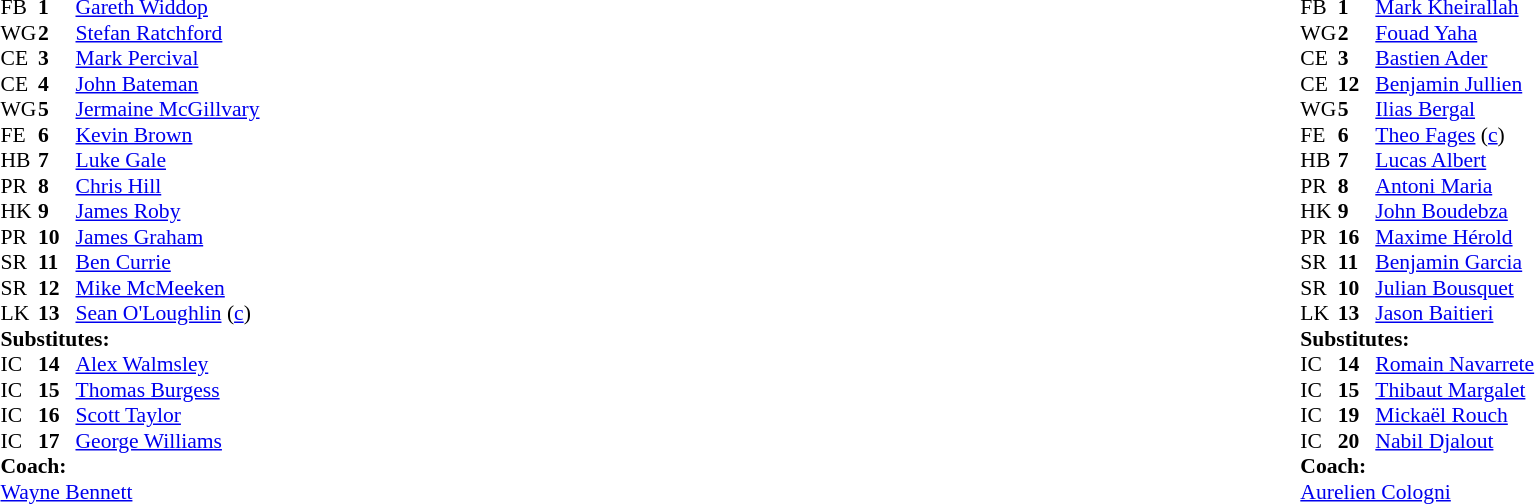<table width="100%" class="mw-collapsible mw-collapsed">
<tr>
<td valign="top" width="50%"><br><table cellspacing="0" cellpadding="0" style="font-size: 90%">
<tr>
<th width="25"></th>
<th width="25"></th>
</tr>
<tr>
<td>FB</td>
<td><strong>1</strong></td>
<td><a href='#'>Gareth Widdop</a></td>
</tr>
<tr>
<td>WG</td>
<td><strong>2</strong></td>
<td><a href='#'>Stefan Ratchford</a></td>
</tr>
<tr>
<td>CE</td>
<td><strong>3</strong></td>
<td><a href='#'>Mark Percival</a></td>
</tr>
<tr>
<td>CE</td>
<td><strong>4</strong></td>
<td><a href='#'>John Bateman</a></td>
</tr>
<tr>
<td>WG</td>
<td><strong>5</strong></td>
<td><a href='#'>Jermaine McGillvary</a></td>
</tr>
<tr>
<td>FE</td>
<td><strong>6</strong></td>
<td><a href='#'>Kevin Brown</a></td>
</tr>
<tr>
<td>HB</td>
<td><strong>7</strong></td>
<td><a href='#'>Luke Gale</a></td>
</tr>
<tr>
<td>PR</td>
<td><strong>8</strong></td>
<td><a href='#'>Chris Hill</a></td>
</tr>
<tr>
<td>HK</td>
<td><strong>9</strong></td>
<td><a href='#'>James Roby</a></td>
</tr>
<tr>
<td>PR</td>
<td><strong>10</strong></td>
<td><a href='#'>James Graham</a></td>
</tr>
<tr>
<td>SR</td>
<td><strong>11</strong></td>
<td><a href='#'>Ben Currie</a></td>
</tr>
<tr>
<td>SR</td>
<td><strong>12</strong></td>
<td><a href='#'>Mike McMeeken</a></td>
</tr>
<tr>
<td>LK</td>
<td><strong>13</strong></td>
<td><a href='#'>Sean O'Loughlin</a> (<a href='#'>c</a>)</td>
</tr>
<tr>
<td colspan="3"><strong>Substitutes:</strong></td>
</tr>
<tr>
<td>IC</td>
<td><strong>14</strong></td>
<td><a href='#'>Alex Walmsley</a></td>
</tr>
<tr>
<td>IC</td>
<td><strong>15</strong></td>
<td><a href='#'>Thomas Burgess</a></td>
</tr>
<tr>
<td>IC</td>
<td><strong>16</strong></td>
<td><a href='#'>Scott Taylor</a></td>
</tr>
<tr>
<td>IC</td>
<td><strong>17</strong></td>
<td><a href='#'>George Williams</a></td>
</tr>
<tr>
<td colspan="3"><strong>Coach:</strong></td>
</tr>
<tr>
<td colspan="4"> <a href='#'>Wayne Bennett</a></td>
</tr>
</table>
</td>
<td valign="top" width="50%"><br><table cellspacing="0" cellpadding="0" align="center" style="font-size: 90%">
<tr>
<th width="25"></th>
<th width="25"></th>
</tr>
<tr>
<td>FB</td>
<td><strong>1</strong></td>
<td><a href='#'>Mark Kheirallah</a></td>
</tr>
<tr>
<td>WG</td>
<td><strong>2</strong></td>
<td><a href='#'>Fouad Yaha</a></td>
</tr>
<tr>
<td>CE</td>
<td><strong>3</strong></td>
<td><a href='#'>Bastien Ader</a></td>
</tr>
<tr>
<td>CE</td>
<td><strong>12</strong></td>
<td><a href='#'>Benjamin Jullien</a></td>
</tr>
<tr>
<td>WG</td>
<td><strong>5</strong></td>
<td><a href='#'>Ilias Bergal</a></td>
</tr>
<tr>
<td>FE</td>
<td><strong>6</strong></td>
<td><a href='#'>Theo Fages</a> (<a href='#'>c</a>)</td>
</tr>
<tr>
<td>HB</td>
<td><strong>7</strong></td>
<td><a href='#'>Lucas Albert</a></td>
</tr>
<tr>
<td>PR</td>
<td><strong>8</strong></td>
<td><a href='#'>Antoni Maria</a></td>
</tr>
<tr>
<td>HK</td>
<td><strong>9</strong></td>
<td><a href='#'>John Boudebza</a></td>
</tr>
<tr>
<td>PR</td>
<td><strong>16</strong></td>
<td><a href='#'>Maxime Hérold</a></td>
</tr>
<tr>
<td>SR</td>
<td><strong>11</strong></td>
<td><a href='#'>Benjamin Garcia</a></td>
</tr>
<tr>
<td>SR</td>
<td><strong>10</strong></td>
<td><a href='#'>Julian Bousquet</a></td>
</tr>
<tr>
<td>LK</td>
<td><strong>13</strong></td>
<td><a href='#'>Jason Baitieri</a></td>
</tr>
<tr>
<td colspan="3"><strong>Substitutes:</strong></td>
</tr>
<tr>
<td>IC</td>
<td><strong>14</strong></td>
<td><a href='#'>Romain Navarrete</a></td>
</tr>
<tr>
<td>IC</td>
<td><strong>15</strong></td>
<td><a href='#'>Thibaut Margalet</a></td>
</tr>
<tr>
<td>IC</td>
<td><strong>19</strong></td>
<td><a href='#'>Mickaël Rouch</a></td>
</tr>
<tr>
<td>IC</td>
<td><strong>20</strong></td>
<td><a href='#'>Nabil Djalout</a></td>
</tr>
<tr>
<td colspan="3"><strong>Coach:</strong></td>
</tr>
<tr>
<td colspan="4"> <a href='#'>Aurelien Cologni</a></td>
</tr>
</table>
</td>
</tr>
</table>
